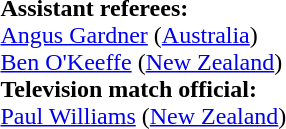<table style="width:100%">
<tr>
<td><br><strong>Assistant referees:</strong>
<br><a href='#'>Angus Gardner</a> (<a href='#'>Australia</a>)
<br><a href='#'>Ben O'Keeffe</a> (<a href='#'>New Zealand</a>)
<br><strong>Television match official:</strong>
<br><a href='#'>Paul Williams</a> (<a href='#'>New Zealand</a>)</td>
</tr>
</table>
